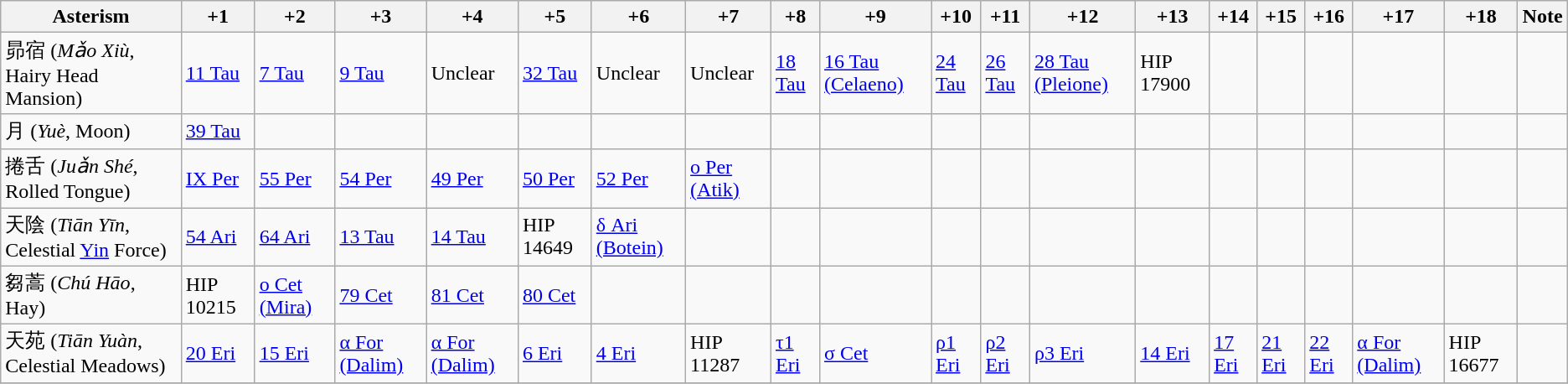<table class = "wikitable">
<tr>
<th>Asterism</th>
<th>+1</th>
<th>+2</th>
<th>+3</th>
<th>+4</th>
<th>+5</th>
<th>+6</th>
<th>+7</th>
<th>+8</th>
<th>+9</th>
<th>+10</th>
<th>+11</th>
<th>+12</th>
<th>+13</th>
<th>+14</th>
<th>+15</th>
<th>+16</th>
<th>+17</th>
<th>+18</th>
<th>Note</th>
</tr>
<tr>
<td>昴宿 (<em>Mǎo Xiù</em>, Hairy Head Mansion)</td>
<td><a href='#'>11 Tau</a></td>
<td><a href='#'>7 Tau</a></td>
<td><a href='#'>9 Tau</a></td>
<td>Unclear</td>
<td><a href='#'>32 Tau</a></td>
<td>Unclear</td>
<td>Unclear</td>
<td><a href='#'>18 Tau</a></td>
<td><a href='#'>16 Tau (Celaeno)</a></td>
<td><a href='#'>24 Tau</a></td>
<td><a href='#'>26 Tau</a></td>
<td><a href='#'>28 Tau (Pleione)</a></td>
<td>HIP 17900</td>
<td></td>
<td></td>
<td></td>
<td></td>
<td></td>
<td></td>
</tr>
<tr>
<td>月 (<em>Yuè</em>, Moon)</td>
<td><a href='#'>39 Tau</a></td>
<td></td>
<td></td>
<td></td>
<td></td>
<td></td>
<td></td>
<td></td>
<td></td>
<td></td>
<td></td>
<td></td>
<td></td>
<td></td>
<td></td>
<td></td>
<td></td>
<td></td>
<td></td>
</tr>
<tr>
<td>捲舌 (<em>Juǎn Shé</em>, Rolled Tongue)</td>
<td><a href='#'>IX Per</a></td>
<td><a href='#'>55 Per</a></td>
<td><a href='#'>54 Per</a></td>
<td><a href='#'>49 Per</a></td>
<td><a href='#'>50 Per</a></td>
<td><a href='#'>52 Per</a></td>
<td><a href='#'>o Per (Atik)</a></td>
<td></td>
<td></td>
<td></td>
<td></td>
<td></td>
<td></td>
<td></td>
<td></td>
<td></td>
<td></td>
<td></td>
<td></td>
</tr>
<tr>
<td>天陰 (<em>Tiān Yīn</em>, Celestial <a href='#'>Yin</a> Force)</td>
<td><a href='#'>54 Ari</a></td>
<td><a href='#'>64 Ari</a></td>
<td><a href='#'>13 Tau</a></td>
<td><a href='#'>14 Tau</a></td>
<td>HIP 14649</td>
<td><a href='#'>δ Ari (Botein)</a></td>
<td></td>
<td></td>
<td></td>
<td></td>
<td></td>
<td></td>
<td></td>
<td></td>
<td></td>
<td></td>
<td></td>
<td></td>
<td></td>
</tr>
<tr>
<td>芻蒿 (<em>Chú Hāo</em>, Hay)</td>
<td>HIP 10215</td>
<td><a href='#'>ο Cet (Mira)</a></td>
<td><a href='#'>79 Cet</a></td>
<td><a href='#'>81 Cet</a></td>
<td><a href='#'>80 Cet</a></td>
<td></td>
<td></td>
<td></td>
<td></td>
<td></td>
<td></td>
<td></td>
<td></td>
<td></td>
<td></td>
<td></td>
<td></td>
<td></td>
<td></td>
</tr>
<tr>
<td>天苑 (<em>Tiān Yuàn</em>, Celestial Meadows)</td>
<td><a href='#'>20 Eri</a></td>
<td><a href='#'>15 Eri</a></td>
<td><a href='#'>α For (Dalim)</a></td>
<td><a href='#'>α For (Dalim)</a></td>
<td><a href='#'>6 Eri</a></td>
<td><a href='#'>4 Eri</a></td>
<td>HIP 11287</td>
<td><a href='#'>τ1 Eri</a></td>
<td><a href='#'>σ Cet</a></td>
<td><a href='#'>ρ1 Eri</a></td>
<td><a href='#'>ρ2 Eri</a></td>
<td><a href='#'>ρ3 Eri</a></td>
<td><a href='#'>14 Eri</a></td>
<td><a href='#'>17 Eri</a></td>
<td><a href='#'>21 Eri</a></td>
<td><a href='#'>22 Eri</a></td>
<td><a href='#'>α For (Dalim)</a></td>
<td>HIP 16677</td>
<td></td>
</tr>
<tr>
</tr>
</table>
